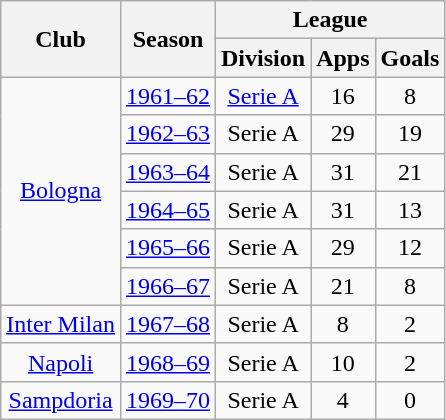<table class="wikitable" style="text-align:center">
<tr>
<th rowspan="2">Club</th>
<th rowspan="2">Season</th>
<th colspan="3">League</th>
</tr>
<tr>
<th>Division</th>
<th>Apps</th>
<th>Goals</th>
</tr>
<tr>
<td rowspan="6"><a href='#'>Bologna</a></td>
<td><a href='#'>1961–62</a></td>
<td><a href='#'>Serie A</a></td>
<td>16</td>
<td>8</td>
</tr>
<tr>
<td><a href='#'>1962–63</a></td>
<td>Serie A</td>
<td>29</td>
<td>19</td>
</tr>
<tr>
<td><a href='#'>1963–64</a></td>
<td>Serie A</td>
<td>31</td>
<td>21</td>
</tr>
<tr>
<td><a href='#'>1964–65</a></td>
<td>Serie A</td>
<td>31</td>
<td>13</td>
</tr>
<tr>
<td><a href='#'>1965–66</a></td>
<td>Serie A</td>
<td>29</td>
<td>12</td>
</tr>
<tr>
<td><a href='#'>1966–67</a></td>
<td>Serie A</td>
<td>21</td>
<td>8</td>
</tr>
<tr>
<td><a href='#'>Inter Milan</a></td>
<td><a href='#'>1967–68</a></td>
<td>Serie A</td>
<td>8</td>
<td>2</td>
</tr>
<tr>
<td><a href='#'>Napoli</a></td>
<td><a href='#'>1968–69</a></td>
<td>Serie A</td>
<td>10</td>
<td>2</td>
</tr>
<tr>
<td><a href='#'>Sampdoria</a></td>
<td><a href='#'>1969–70</a></td>
<td>Serie A</td>
<td>4</td>
<td>0</td>
</tr>
</table>
